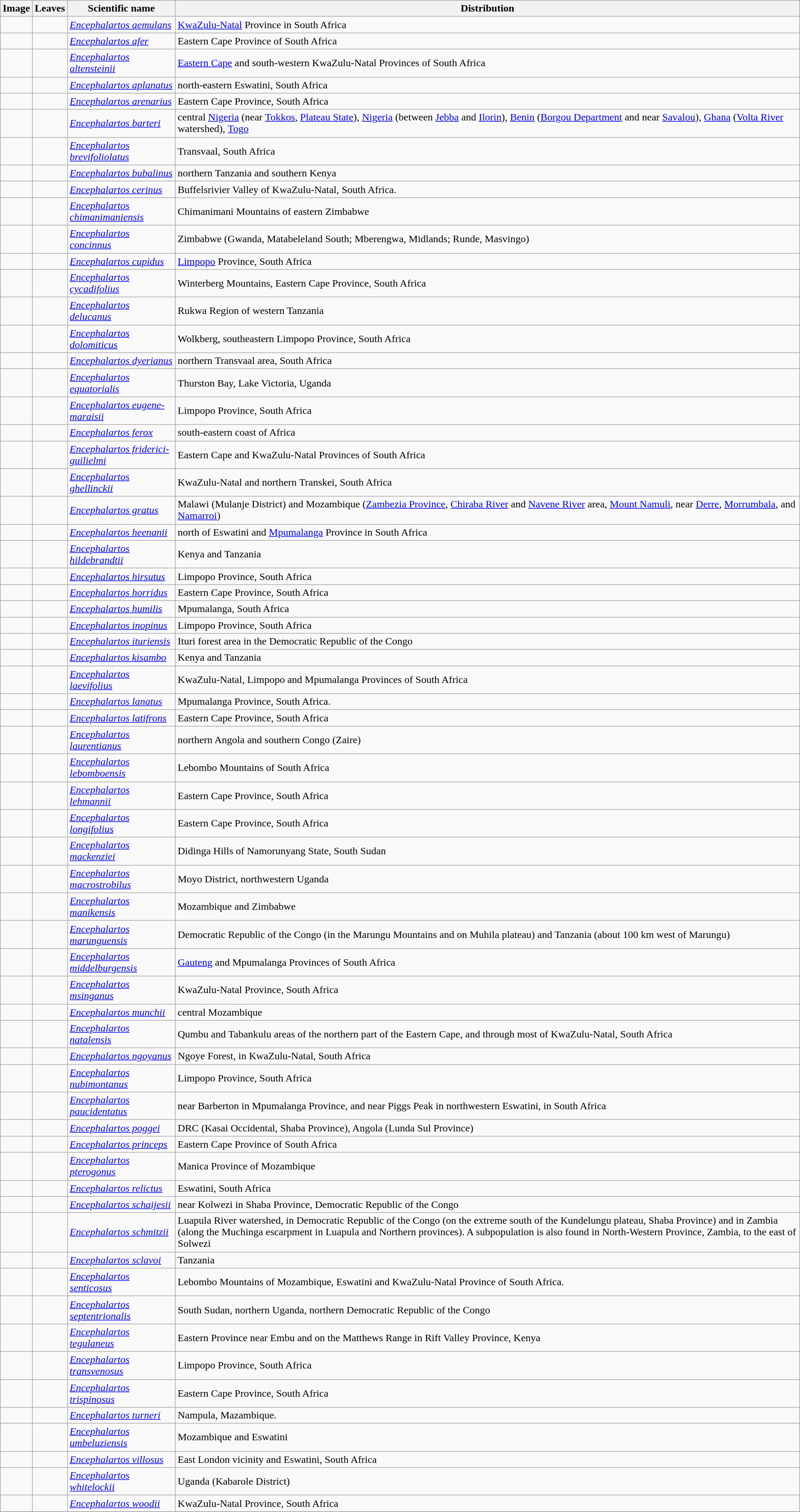<table class="wikitable">
<tr>
<th>Image</th>
<th>Leaves</th>
<th>Scientific name</th>
<th>Distribution</th>
</tr>
<tr>
<td></td>
<td></td>
<td><em><a href='#'>Encephalartos aemulans</a></em></td>
<td><a href='#'>KwaZulu-Natal</a> Province in South Africa</td>
</tr>
<tr>
<td></td>
<td></td>
<td><em><a href='#'>Encephalartos afer</a></em></td>
<td>Eastern Cape Province of South Africa</td>
</tr>
<tr>
<td></td>
<td></td>
<td><em><a href='#'>Encephalartos altensteinii</a></em></td>
<td><a href='#'>Eastern Cape</a> and south-western KwaZulu-Natal Provinces of South Africa</td>
</tr>
<tr>
<td></td>
<td></td>
<td><em><a href='#'>Encephalartos aplanatus</a></em></td>
<td>north-eastern Eswatini, South Africa</td>
</tr>
<tr>
<td></td>
<td></td>
<td><em><a href='#'>Encephalartos arenarius</a></em></td>
<td>Eastern Cape Province, South Africa</td>
</tr>
<tr>
<td></td>
<td></td>
<td><em><a href='#'>Encephalartos barteri</a></em></td>
<td>central <a href='#'>Nigeria</a> (near <a href='#'>Tokkos</a>, <a href='#'>Plateau State</a>), <a href='#'>Nigeria</a> (between <a href='#'>Jebba</a> and <a href='#'>Ilorin</a>), <a href='#'>Benin</a> (<a href='#'>Borgou Department</a> and near <a href='#'>Savalou</a>), <a href='#'>Ghana</a> (<a href='#'>Volta River</a> watershed), <a href='#'>Togo</a></td>
</tr>
<tr>
<td></td>
<td></td>
<td><em><a href='#'>Encephalartos brevifoliolatus</a></em></td>
<td>Transvaal, South Africa</td>
</tr>
<tr>
<td></td>
<td></td>
<td><em><a href='#'>Encephalartos bubalinus</a></em></td>
<td>northern Tanzania and southern Kenya</td>
</tr>
<tr>
<td></td>
<td></td>
<td><em><a href='#'>Encephalartos cerinus</a></em></td>
<td>Buffelsrivier Valley of KwaZulu-Natal, South Africa.</td>
</tr>
<tr>
<td></td>
<td></td>
<td><em><a href='#'>Encephalartos chimanimaniensis</a></em></td>
<td>Chimanimani Mountains of eastern Zimbabwe</td>
</tr>
<tr>
<td></td>
<td></td>
<td><em><a href='#'>Encephalartos concinnus</a></em></td>
<td>Zimbabwe (Gwanda, Matabeleland South; Mberengwa, Midlands; Runde, Masvingo)</td>
</tr>
<tr>
<td></td>
<td></td>
<td><em><a href='#'>Encephalartos cupidus</a></em></td>
<td><a href='#'>Limpopo</a> Province, South Africa</td>
</tr>
<tr>
<td></td>
<td></td>
<td><em><a href='#'>Encephalartos cycadifolius</a></em></td>
<td>Winterberg Mountains, Eastern Cape Province, South Africa</td>
</tr>
<tr>
<td></td>
<td></td>
<td><em><a href='#'>Encephalartos delucanus</a></em></td>
<td>Rukwa Region of western Tanzania</td>
</tr>
<tr>
<td></td>
<td></td>
<td><em><a href='#'>Encephalartos dolomiticus</a></em></td>
<td>Wolkberg, southeastern Limpopo Province, South Africa</td>
</tr>
<tr>
<td></td>
<td></td>
<td><em><a href='#'>Encephalartos dyerianus</a></em></td>
<td>northern Transvaal area, South Africa</td>
</tr>
<tr>
<td></td>
<td></td>
<td><em><a href='#'>Encephalartos equatorialis</a></em></td>
<td>Thurston Bay, Lake Victoria, Uganda</td>
</tr>
<tr>
<td></td>
<td></td>
<td><em><a href='#'>Encephalartos eugene-maraisii</a></em></td>
<td>Limpopo Province, South Africa</td>
</tr>
<tr>
<td></td>
<td></td>
<td><em><a href='#'>Encephalartos ferox</a></em></td>
<td>south-eastern coast of Africa</td>
</tr>
<tr>
<td></td>
<td></td>
<td><em><a href='#'>Encephalartos friderici-guilielmi</a></em></td>
<td>Eastern Cape and KwaZulu-Natal Provinces of South Africa</td>
</tr>
<tr>
<td></td>
<td></td>
<td><em><a href='#'>Encephalartos ghellinckii</a></em></td>
<td>KwaZulu-Natal and northern Transkei, South Africa</td>
</tr>
<tr>
<td></td>
<td></td>
<td><em><a href='#'>Encephalartos gratus</a></em></td>
<td>Malawi (Mulanje District) and Mozambique (<a href='#'>Zambezia Province</a>, <a href='#'>Chiraba River</a> and <a href='#'>Navene River</a> area, <a href='#'>Mount Namuli</a>, near <a href='#'>Derre</a>, <a href='#'>Morrumbala</a>, and <a href='#'>Namarroi</a>)</td>
</tr>
<tr>
<td></td>
<td></td>
<td><em><a href='#'>Encephalartos heenanii</a></em></td>
<td>north of Eswatini and <a href='#'>Mpumalanga</a> Province in South Africa</td>
</tr>
<tr>
<td></td>
<td></td>
<td><em><a href='#'>Encephalartos hildebrandtii</a></em></td>
<td>Kenya and Tanzania</td>
</tr>
<tr>
<td></td>
<td></td>
<td><em><a href='#'>Encephalartos hirsutus</a></em></td>
<td>Limpopo Province, South Africa</td>
</tr>
<tr>
<td></td>
<td></td>
<td><em><a href='#'>Encephalartos horridus</a></em></td>
<td>Eastern Cape Province, South Africa</td>
</tr>
<tr>
<td></td>
<td></td>
<td><em><a href='#'>Encephalartos humilis</a></em></td>
<td>Mpumalanga, South Africa</td>
</tr>
<tr>
<td></td>
<td></td>
<td><em><a href='#'>Encephalartos inopinus</a></em></td>
<td>Limpopo Province, South Africa</td>
</tr>
<tr>
<td></td>
<td></td>
<td><em><a href='#'>Encephalartos ituriensis</a></em></td>
<td>Ituri forest area in the Democratic Republic of the Congo</td>
</tr>
<tr>
<td></td>
<td></td>
<td><em><a href='#'>Encephalartos kisambo</a></em></td>
<td>Kenya and Tanzania</td>
</tr>
<tr>
<td></td>
<td></td>
<td><em><a href='#'>Encephalartos laevifolius</a></em></td>
<td>KwaZulu-Natal, Limpopo and Mpumalanga Provinces of South Africa</td>
</tr>
<tr>
<td></td>
<td></td>
<td><em><a href='#'>Encephalartos lanatus</a></em></td>
<td>Mpumalanga Province, South Africa.</td>
</tr>
<tr>
<td></td>
<td></td>
<td><em><a href='#'>Encephalartos latifrons</a></em></td>
<td>Eastern Cape Province, South Africa</td>
</tr>
<tr>
<td></td>
<td></td>
<td><em><a href='#'>Encephalartos laurentianus</a></em></td>
<td>northern Angola and southern Congo (Zaire)</td>
</tr>
<tr>
<td></td>
<td></td>
<td><em><a href='#'>Encephalartos lebomboensis</a></em></td>
<td>Lebombo Mountains of South Africa</td>
</tr>
<tr>
<td></td>
<td></td>
<td><em><a href='#'>Encephalartos lehmannii</a></em></td>
<td>Eastern Cape Province, South Africa</td>
</tr>
<tr>
<td></td>
<td></td>
<td><em><a href='#'>Encephalartos longifolius</a></em></td>
<td>Eastern Cape Province, South Africa</td>
</tr>
<tr>
<td></td>
<td></td>
<td><em><a href='#'>Encephalartos mackenziei</a></em></td>
<td>Didinga Hills of Namorunyang State, South Sudan</td>
</tr>
<tr>
<td></td>
<td></td>
<td><em><a href='#'>Encephalartos macrostrobilus</a></em></td>
<td>Moyo District, northwestern Uganda</td>
</tr>
<tr>
<td></td>
<td></td>
<td><em><a href='#'>Encephalartos manikensis</a></em></td>
<td>Mozambique and Zimbabwe</td>
</tr>
<tr>
<td></td>
<td></td>
<td><em><a href='#'>Encephalartos marunguensis</a></em></td>
<td>Democratic Republic of the Congo (in the Marungu Mountains and on Muhila plateau) and Tanzania (about 100 km west of Marungu)</td>
</tr>
<tr>
<td></td>
<td></td>
<td><em><a href='#'>Encephalartos middelburgensis</a></em></td>
<td><a href='#'>Gauteng</a> and Mpumalanga Provinces of South Africa</td>
</tr>
<tr>
<td></td>
<td></td>
<td><em><a href='#'>Encephalartos msinganus</a></em></td>
<td>KwaZulu-Natal Province, South Africa</td>
</tr>
<tr>
<td></td>
<td></td>
<td><em><a href='#'>Encephalartos munchii</a></em></td>
<td>central Mozambique</td>
</tr>
<tr>
<td></td>
<td></td>
<td><em><a href='#'>Encephalartos natalensis</a></em></td>
<td>Qumbu and Tabankulu areas of the northern part of the Eastern Cape, and through most of KwaZulu-Natal, South Africa</td>
</tr>
<tr>
<td></td>
<td></td>
<td><em><a href='#'>Encephalartos ngoyanus</a></em></td>
<td>Ngoye Forest, in KwaZulu-Natal, South Africa</td>
</tr>
<tr>
<td></td>
<td></td>
<td><em><a href='#'>Encephalartos nubimontanus</a></em></td>
<td>Limpopo Province, South Africa</td>
</tr>
<tr>
<td></td>
<td></td>
<td><em><a href='#'>Encephalartos paucidentatus</a></em></td>
<td>near Barberton in Mpumalanga Province, and near Piggs Peak in northwestern Eswatini, in South Africa</td>
</tr>
<tr>
<td></td>
<td></td>
<td><em><a href='#'>Encephalartos poggei</a></em></td>
<td>DRC (Kasai Occidental, Shaba Province), Angola (Lunda Sul Province)</td>
</tr>
<tr>
<td></td>
<td></td>
<td><em><a href='#'>Encephalartos princeps</a></em></td>
<td>Eastern Cape Province of South Africa</td>
</tr>
<tr>
<td></td>
<td></td>
<td><em><a href='#'>Encephalartos pterogonus</a></em></td>
<td>Manica Province of Mozambique</td>
</tr>
<tr>
<td></td>
<td></td>
<td><em><a href='#'>Encephalartos relictus</a></em></td>
<td>Eswatini, South Africa</td>
</tr>
<tr>
<td></td>
<td></td>
<td><em><a href='#'>Encephalartos schaijesii</a></em></td>
<td>near Kolwezi in Shaba Province, Democratic Republic of the Congo</td>
</tr>
<tr>
<td></td>
<td></td>
<td><em><a href='#'>Encephalartos schmitzii</a></em></td>
<td>Luapula River watershed, in Democratic Republic of the Congo (on the extreme south of the Kundelungu plateau, Shaba Province) and in Zambia (along the Muchinga escarpment in Luapula and Northern provinces). A subpopulation is also found in North-Western Province, Zambia, to the east of Solwezi</td>
</tr>
<tr>
<td></td>
<td></td>
<td><em><a href='#'>Encephalartos sclavoi</a></em></td>
<td>Tanzania</td>
</tr>
<tr>
<td></td>
<td></td>
<td><em><a href='#'>Encephalartos senticosus</a></em></td>
<td>Lebombo Mountains of Mozambique, Eswatini and KwaZulu-Natal Province of South Africa.</td>
</tr>
<tr>
<td></td>
<td></td>
<td><em><a href='#'>Encephalartos septentrionalis</a></em></td>
<td>South Sudan, northern Uganda, northern Democratic Republic of the Congo</td>
</tr>
<tr>
<td></td>
<td></td>
<td><em><a href='#'>Encephalartos tegulaneus</a></em></td>
<td>Eastern Province near Embu and on the Matthews Range in Rift Valley Province, Kenya</td>
</tr>
<tr>
<td></td>
<td></td>
<td><em><a href='#'>Encephalartos transvenosus</a></em></td>
<td>Limpopo Province, South Africa</td>
</tr>
<tr>
<td></td>
<td></td>
<td><em><a href='#'>Encephalartos trispinosus</a></em></td>
<td>Eastern Cape Province, South Africa</td>
</tr>
<tr>
<td></td>
<td></td>
<td><em><a href='#'>Encephalartos turneri</a></em></td>
<td>Nampula, Mazambique.</td>
</tr>
<tr>
<td></td>
<td></td>
<td><em><a href='#'>Encephalartos umbeluziensis</a></em></td>
<td>Mozambique and Eswatini</td>
</tr>
<tr>
<td></td>
<td></td>
<td><em><a href='#'>Encephalartos villosus</a></em></td>
<td>East London vicinity and Eswatini, South Africa</td>
</tr>
<tr>
<td></td>
<td></td>
<td><em><a href='#'>Encephalartos whitelockii</a></em></td>
<td>Uganda (Kabarole District)</td>
</tr>
<tr>
<td></td>
<td></td>
<td><em><a href='#'>Encephalartos woodii</a></em></td>
<td>KwaZulu-Natal Province, South Africa</td>
</tr>
<tr>
</tr>
</table>
